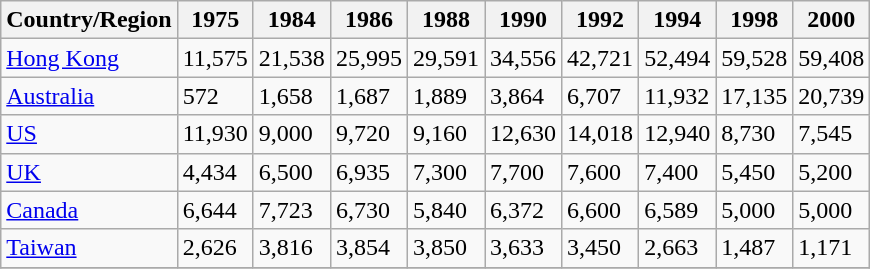<table class="wikitable">
<tr>
<th>Country/Region</th>
<th>1975</th>
<th>1984</th>
<th>1986</th>
<th>1988</th>
<th>1990</th>
<th>1992</th>
<th>1994</th>
<th>1998</th>
<th>2000</th>
</tr>
<tr>
<td><a href='#'>Hong Kong</a></td>
<td>11,575</td>
<td>21,538</td>
<td>25,995</td>
<td>29,591</td>
<td>34,556</td>
<td>42,721</td>
<td>52,494</td>
<td>59,528</td>
<td>59,408</td>
</tr>
<tr>
<td><a href='#'>Australia</a></td>
<td>572</td>
<td>1,658</td>
<td>1,687</td>
<td>1,889</td>
<td>3,864</td>
<td>6,707</td>
<td>11,932</td>
<td>17,135</td>
<td>20,739</td>
</tr>
<tr>
<td><a href='#'>US</a></td>
<td>11,930</td>
<td>9,000</td>
<td>9,720</td>
<td>9,160</td>
<td>12,630</td>
<td>14,018</td>
<td>12,940</td>
<td>8,730</td>
<td>7,545</td>
</tr>
<tr>
<td><a href='#'>UK</a></td>
<td>4,434</td>
<td>6,500</td>
<td>6,935</td>
<td>7,300</td>
<td>7,700</td>
<td>7,600</td>
<td>7,400</td>
<td>5,450</td>
<td>5,200</td>
</tr>
<tr>
<td><a href='#'>Canada</a></td>
<td>6,644</td>
<td>7,723</td>
<td>6,730</td>
<td>5,840</td>
<td>6,372</td>
<td>6,600</td>
<td>6,589</td>
<td>5,000</td>
<td>5,000</td>
</tr>
<tr>
<td><a href='#'>Taiwan</a></td>
<td>2,626</td>
<td>3,816</td>
<td>3,854</td>
<td>3,850</td>
<td>3,633</td>
<td>3,450</td>
<td>2,663</td>
<td>1,487</td>
<td>1,171</td>
</tr>
<tr>
</tr>
</table>
